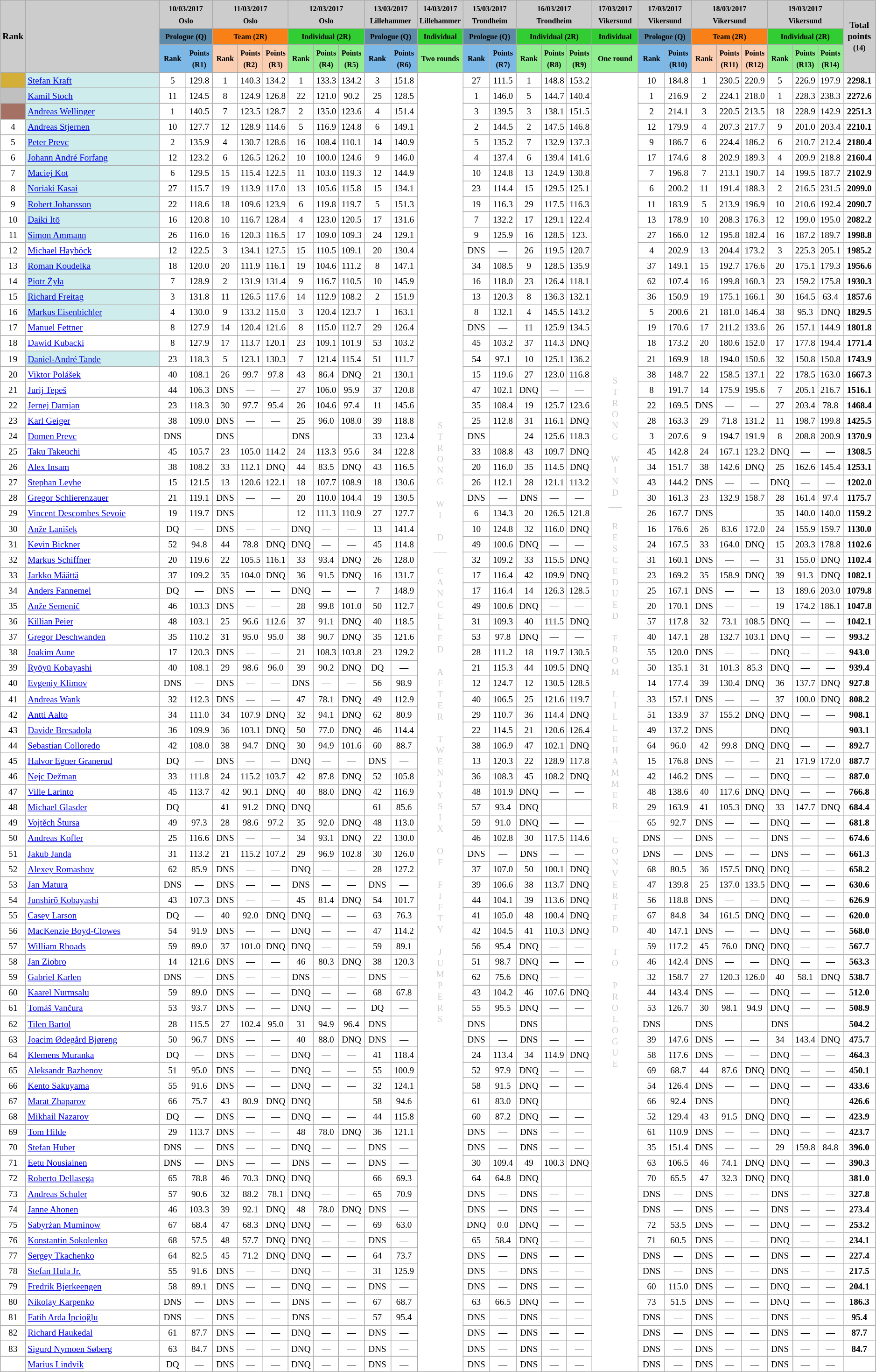<table class="wikitable plainrowheaders1" cellpadding="3" cellspacing="0" border="1" style="background:#fff; font-size:80%; line-height:16px; border:gray solid 1px; border-collapse:collapse;">
<tr style="background:#ccc; text-align:center;">
<th scope="col" style="background:#ccc;" width=10px;"  rowspan=3>Rank</th>
<th scope="col" style="background:#ccc;" width=185px;" rowspan=3></th>
<th scope="col" style="background:#ccc;" width=70px;" colspan=2><small>10/03/2017<br>Oslo</small></th>
<th scope="col" style="background:#ccc;" width=70px;" colspan=3><small>11/03/2017<br>Oslo</small></th>
<th scope="col" style="background:#ccc;" width=70px;" colspan=3><small>12/03/2017<br>Oslo</small></th>
<th scope="col" style="background:#ccc;" width=70px;" colspan=2><small>13/03/2017<br>Lillehammer</small></th>
<th scope="col" style="background:#ccc;" width=45px;"><small>14/03/2017<br>Lillehammer</small></th>
<th scope="col" style="background:#ccc;" width=70px;" colspan=2><small>15/03/2017<br>Trondheim</small></th>
<th scope="col" style="background:#ccc;" width=70px;" colspan=3><small>16/03/2017<br>Trondheim</small></th>
<th scope="col" style="background:#ccc;" width=45px;"><small>17/03/2017<br>Vikersund</small></th>
<th scope="col" style="background:#ccc;" width=70px;" colspan=2><small>17/03/2017<br>Vikersund</small></th>
<th scope="col" style="background:#ccc;" width=70px;" colspan=3><small>18/03/2017<br>Vikersund</small></th>
<th scope="col" style="background:#ccc;" width=70px;" colspan=3><small>19/03/2017<br>Vikersund</small></th>
<th scope="col" style="background:#ccc;" width=40px;" rowspan=3>Total<br>points<br><small>(14)</small></th>
</tr>
<tr>
<th scope="col" style="background:#5D8AA8;" width=60px;" colspan=2><small>Prologue (Q)</small></th>
<th scope="col" style="background:#F88017;" width=70px;" colspan=3><small>Team (2R)</small></th>
<th scope="col" style="background:#32CD32;" width=70px;" colspan=3><small>Individual (2R)</small></th>
<th scope="col" style="background:#5D8AA8;" width=60px;" colspan=2><small>Prologue (Q)</small></th>
<th scope="col" style="background:#32CD32;" width=45px;"><small>Individual</small></th>
<th scope="col" style="background:#5D8AA8;" width=60px;" colspan=2><small>Prologue (Q)</small></th>
<th scope="col" style="background:#32CD32;" width=70px;" colspan=3><small>Individual (2R)</small></th>
<th scope="col" style="background:#32CD32;" width=60px;"><small>Individual</small></th>
<th scope="col" style="background:#5D8AA8;" width=60px;" colspan=2><small>Prologue (Q)</small></th>
<th scope="col" style="background:#F88017;" width=70px;" colspan=3><small>Team (2R)</small></th>
<th scope="col" style="background:#32CD32;" width=70px;" colspan=3><small>Individual (2R)</small></th>
</tr>
<tr>
<th scope="col" style="background:#7CB9E8;" width=30px;"><small>Rank</small></th>
<th scope="col" style="background:#7CB9E8;" width=30px;"><small>Points<br>(R1)</small></th>
<th scope="col" style="background:#FBCEB1;" width=30px;"><small>Rank</small></th>
<th scope="col" style="background:#FBCEB1;" width=30px;"><small>Points<br>(R2)</small></th>
<th scope="col" style="background:#FBCEB1;" width=30px;"><small>Points<br>(R3)</small></th>
<th scope="col" style="background:#90EE90;" width=30px;"><small>Rank</small></th>
<th scope="col" style="background:#90EE90;" width=30px;"><small>Points<br>(R4)</small></th>
<th scope="col" style="background:#90EE90;" width=30px;"><small>Points<br>(R5)</small></th>
<th scope="col" style="background:#7CB9E8;" width=30px;"><small>Rank</small></th>
<th scope="col" style="background:#7CB9E8;" width=30px;"><small>Points<br>(R6)</small></th>
<th scope="col" style="background:#90EE90;" width=45px;"><small>Two rounds</small></th>
<th scope="col" style="background:#7CB9E8;" width=30px;"><small>Rank</small></th>
<th scope="col" style="background:#7CB9E8;" width=30px;"><small>Points<br>(R7)</small></th>
<th scope="col" style="background:#90EE90;" width=30px;"><small>Rank</small></th>
<th scope="col" style="background:#90EE90;" width=30px;"><small>Points<br>(R8)</small></th>
<th scope="col" style="background:#90EE90;" width=30px;"><small>Points<br>(R9)</small></th>
<th scope="col" style="background:#90EE90;" width=45px;"><small>One round</small></th>
<th scope="col" style="background:#7CB9E8;" width=30px;"><small>Rank</small></th>
<th scope="col" style="background:#7CB9E8;" width=30px;"><small>Points <br>(R10)</small></th>
<th scope="col" style="background:#FBCEB1;" width=30px;"><small>Rank</small></th>
<th scope="col" style="background:#FBCEB1;" width=30px;"><small>Points<br>(R11)</small></th>
<th scope="col" style="background:#FBCEB1;" width=30px;"><small>Points<br>(R12)</small></th>
<th scope="col" style="background:#90EE90;" width=30px;"><small>Rank</small></th>
<th scope="col" style="background:#90EE90;" width=30px;"><small>Points<br>(R13)</small></th>
<th scope="col" style="background:#90EE90;" width=30px;"><small>Points<br>(R14)</small></th>
</tr>
<tr align=center>
<td bgcolor=#d4af37></td>
<td align=left bgcolor=#CFECEC> <a href='#'>Stefan Kraft</a></td>
<td>5</td>
<td>129.8</td>
<td>1</td>
<td>140.3</td>
<td>134.2</td>
<td>1</td>
<td>133.3</td>
<td>134.2</td>
<td>3</td>
<td>151.8</td>
<td style=color:#ccc align=center rowspan=84>S<br>T<br>R<br>O<br>N<br>G<br><br>W<br>I<br><br>D<br>___<br><br>C<br>A<br>N<br>C<br>E<br>L<br>E<br>D<br><br>A<br>F<br>T<br>E<br>R<br><br>T<br>W<br>E<br>N<br>T<br>Y<br>S<br>I<br>X<br>     <br>O<br>F<br><br>F<br>I<br>F<br>T<br>Y<br><br>J<br>U<br>M<br>P<br>E<br>R<br>S</td>
<td>27</td>
<td>111.5</td>
<td>1</td>
<td>148.8</td>
<td>153.2</td>
<td style=color:#ccc align=center rowspan=84>S<br>T<br>R<br>O<br>N<br>G<br><br>W<br>I<br>N<br>D<br>___<br><br>R<br>E<br>S<br>C<br>E<br>D<br>U<br>E<br>D<br><br>F<br>R<br>O<br>M<br><br>L<br>I<br>L<br>L<br>E<br>H<br>A<br>M<br>M<br>E<br>R<br>___<br><br>C<br>O<br>N<br>V<br>E<br>R<br>T<br>E<br>D<br><br>T<br>O<br><br>P<br>R<br>O<br>L<br>O<br>G<br>U<br>E</td>
<td>10</td>
<td>184.8</td>
<td>1</td>
<td>230.5</td>
<td>220.9</td>
<td>5</td>
<td>226.9</td>
<td>197.9</td>
<td><strong>2298.1</strong></td>
</tr>
<tr align=center>
<td bgcolor=silver></td>
<td align=left bgcolor=#CFECEC> <a href='#'>Kamil Stoch</a></td>
<td>11</td>
<td>124.5</td>
<td>8</td>
<td>124.9</td>
<td>126.8</td>
<td>22</td>
<td>121.0</td>
<td>90.2</td>
<td>25</td>
<td>128.5</td>
<td>1</td>
<td>146.0</td>
<td>5</td>
<td>144.7</td>
<td>140.4</td>
<td>1</td>
<td>216.9</td>
<td>2</td>
<td>224.1</td>
<td>218.0</td>
<td>1</td>
<td>228.3</td>
<td>238.3</td>
<td><strong>2272.6</strong></td>
</tr>
<tr align=center>
<td bgcolor=a57164></td>
<td align=left bgcolor=#CFECEC> <a href='#'>Andreas Wellinger</a></td>
<td>1</td>
<td>140.5</td>
<td>7</td>
<td>123.5</td>
<td>128.7</td>
<td>2</td>
<td>135.0</td>
<td>123.6</td>
<td>4</td>
<td>151.4</td>
<td>3</td>
<td>139.5</td>
<td>3</td>
<td>138.1</td>
<td>151.5</td>
<td>2</td>
<td>214.1</td>
<td>3</td>
<td>220.5</td>
<td>213.5</td>
<td>18</td>
<td>228.9</td>
<td>142.9</td>
<td><strong>2251.3</strong></td>
</tr>
<tr align=center>
<td>4</td>
<td align=left bgcolor=#CFECEC> <a href='#'>Andreas Stjernen</a></td>
<td>10</td>
<td>127.7</td>
<td>12</td>
<td>128.9</td>
<td>114.6</td>
<td>5</td>
<td>116.9</td>
<td>124.8</td>
<td>6</td>
<td>149.1</td>
<td>2</td>
<td>144.5</td>
<td>2</td>
<td>147.5</td>
<td>146.8</td>
<td>12</td>
<td>179.9</td>
<td>4</td>
<td>207.3</td>
<td>217.7</td>
<td>9</td>
<td>201.0</td>
<td>203.4</td>
<td><strong>2210.1</strong></td>
</tr>
<tr align=center>
<td>5</td>
<td align=left bgcolor=#CFECEC> <a href='#'>Peter Prevc</a></td>
<td>2</td>
<td>135.9</td>
<td>4</td>
<td>130.7</td>
<td>128.6</td>
<td>16</td>
<td>108.4</td>
<td>110.1</td>
<td>14</td>
<td>140.9</td>
<td>5</td>
<td>135.2</td>
<td>7</td>
<td>132.9</td>
<td>137.3</td>
<td>9</td>
<td>186.7</td>
<td>6</td>
<td>224.4</td>
<td>186.2</td>
<td>6</td>
<td>210.7</td>
<td>212.4</td>
<td><strong>2180.4</strong></td>
</tr>
<tr align=center>
<td>6</td>
<td align=left bgcolor=#CFECEC> <a href='#'>Johann André Forfang</a></td>
<td>12</td>
<td>123.2</td>
<td>6</td>
<td>126.5</td>
<td>126.2</td>
<td>10</td>
<td>100.0</td>
<td>124.6</td>
<td>9</td>
<td>146.0</td>
<td>4</td>
<td>137.4</td>
<td>6</td>
<td>139.4</td>
<td>141.6</td>
<td>17</td>
<td>174.6</td>
<td>8</td>
<td>202.9</td>
<td>189.3</td>
<td>4</td>
<td>209.9</td>
<td>218.8</td>
<td><strong>2160.4</strong></td>
</tr>
<tr align=center>
<td>7</td>
<td align=left bgcolor=#CFECEC> <a href='#'>Maciej Kot</a></td>
<td>6</td>
<td>129.5</td>
<td>15</td>
<td>115.4</td>
<td>122.5</td>
<td>11</td>
<td>103.0</td>
<td>119.3</td>
<td>12</td>
<td>144.9</td>
<td>10</td>
<td>124.8</td>
<td>13</td>
<td>124.9</td>
<td>130.8</td>
<td>7</td>
<td>196.8</td>
<td>7</td>
<td>213.1</td>
<td>190.7</td>
<td>14</td>
<td>199.5</td>
<td>187.7</td>
<td><strong>2102.9</strong></td>
</tr>
<tr align=center>
<td>8</td>
<td align=left bgcolor=#CFECEC> <a href='#'>Noriaki Kasai</a></td>
<td>27</td>
<td>115.7</td>
<td>19</td>
<td>113.9</td>
<td>117.0</td>
<td>13</td>
<td>105.6</td>
<td>115.8</td>
<td>15</td>
<td>134.1</td>
<td>23</td>
<td>114.4</td>
<td>15</td>
<td>129.5</td>
<td>125.1</td>
<td>6</td>
<td>200.2</td>
<td>11</td>
<td>191.4</td>
<td>188.3</td>
<td>2</td>
<td>216.5</td>
<td>231.5</td>
<td><strong>2099.0</strong></td>
</tr>
<tr align=center>
<td>9</td>
<td align=left bgcolor=#CFECEC> <a href='#'>Robert Johansson</a></td>
<td>22</td>
<td>118.6</td>
<td>18</td>
<td>109.6</td>
<td>123.9</td>
<td>6</td>
<td>119.8</td>
<td>119.7</td>
<td>5</td>
<td>151.3</td>
<td>19</td>
<td>116.3</td>
<td>29</td>
<td>117.5</td>
<td>116.3</td>
<td>11</td>
<td>183.9</td>
<td>5</td>
<td>213.9</td>
<td>196.9</td>
<td>10</td>
<td>210.6</td>
<td>192.4</td>
<td><strong>2090.7</strong></td>
</tr>
<tr align=center>
<td>10</td>
<td align=left bgcolor=#CFECEC> <a href='#'>Daiki Itō</a></td>
<td>16</td>
<td>120.8</td>
<td>10</td>
<td>116.7</td>
<td>128.4</td>
<td>4</td>
<td>123.0</td>
<td>120.5</td>
<td>17</td>
<td>131.6</td>
<td>7</td>
<td>132.2</td>
<td>17</td>
<td>129.1</td>
<td>122.4</td>
<td>13</td>
<td>178.9</td>
<td>10</td>
<td>208.3</td>
<td>176.3</td>
<td>12</td>
<td>199.0</td>
<td>195.0</td>
<td><strong>2082.2</strong></td>
</tr>
<tr align=center>
<td>11</td>
<td align=left bgcolor=#CFECEC> <a href='#'>Simon Ammann</a></td>
<td>26</td>
<td>116.0</td>
<td>16</td>
<td>120.3</td>
<td>116.5</td>
<td>17</td>
<td>109.0</td>
<td>109.3</td>
<td>24</td>
<td>129.1</td>
<td>9</td>
<td>125.9</td>
<td>16</td>
<td>128.5</td>
<td>123.</td>
<td>27</td>
<td>166.0</td>
<td>12</td>
<td>195.8</td>
<td>182.4</td>
<td>16</td>
<td>187.2</td>
<td>189.7</td>
<td><strong>1998.8</strong></td>
</tr>
<tr align=center>
<td>12</td>
<td align=left> <a href='#'>Michael Hayböck</a></td>
<td>12</td>
<td>122.5</td>
<td>3</td>
<td>134.1</td>
<td>127.5</td>
<td>15</td>
<td>110.5</td>
<td>109.1</td>
<td>20</td>
<td>130.4</td>
<td>DNS</td>
<td>—</td>
<td>26</td>
<td>119.5</td>
<td>120.7</td>
<td>4</td>
<td>202.9</td>
<td>13</td>
<td>204.4</td>
<td>173.2</td>
<td>3</td>
<td>225.3</td>
<td>205.1</td>
<td><strong>1985.2</strong></td>
</tr>
<tr align=center>
<td>13</td>
<td align=left bgcolor=#CFECEC> <a href='#'>Roman Koudelka</a></td>
<td>18</td>
<td>120.0</td>
<td>20</td>
<td>111.9</td>
<td>116.1</td>
<td>19</td>
<td>104.6</td>
<td>111.2</td>
<td>8</td>
<td>147.1</td>
<td>34</td>
<td>108.5</td>
<td>9</td>
<td>128.5</td>
<td>135.9</td>
<td>37</td>
<td>149.1</td>
<td>15</td>
<td>192.7</td>
<td>176.6</td>
<td>20</td>
<td>175.1</td>
<td>179.3</td>
<td><strong>1956.6</strong></td>
</tr>
<tr align=center>
<td>14</td>
<td align=left bgcolor=#CFECEC> <a href='#'>Piotr Żyła</a></td>
<td>7</td>
<td>128.9</td>
<td>2</td>
<td>131.9</td>
<td>131.4</td>
<td>9</td>
<td>116.7</td>
<td>110.5</td>
<td>10</td>
<td>145.9</td>
<td>16</td>
<td>118.0</td>
<td>23</td>
<td>126.4</td>
<td>118.1</td>
<td>62</td>
<td>107.4</td>
<td>16</td>
<td>199.8</td>
<td>160.3</td>
<td>23</td>
<td>159.2</td>
<td>175.8</td>
<td><strong>1930.3</strong></td>
</tr>
<tr align=center>
<td>15</td>
<td align=left bgcolor=#CFECEC> <a href='#'>Richard Freitag</a></td>
<td>3</td>
<td>131.8</td>
<td>11</td>
<td>126.5</td>
<td>117.6</td>
<td>14</td>
<td>112.9</td>
<td>108.2</td>
<td>2</td>
<td>151.9</td>
<td>13</td>
<td>120.3</td>
<td>8</td>
<td>136.3</td>
<td>132.1</td>
<td>36</td>
<td>150.9</td>
<td>19</td>
<td>175.1</td>
<td>166.1</td>
<td>30</td>
<td>164.5</td>
<td>63.4</td>
<td><strong>1857.6</strong></td>
</tr>
<tr align=center>
<td>16</td>
<td align=left bgcolor=#CFECEC> <a href='#'>Markus Eisenbichler</a></td>
<td>4</td>
<td>130.0</td>
<td>9</td>
<td>133.2</td>
<td>115.0</td>
<td>3</td>
<td>120.4</td>
<td>123.7</td>
<td>1</td>
<td>163.1</td>
<td>8</td>
<td>132.1</td>
<td>4</td>
<td>145.5</td>
<td>143.2</td>
<td>5</td>
<td>200.6</td>
<td>21</td>
<td>181.0</td>
<td>146.4</td>
<td>38</td>
<td>95.3</td>
<td>DNQ</td>
<td><strong>1829.5</strong></td>
</tr>
<tr align=center>
<td>17</td>
<td align=left> <a href='#'>Manuel Fettner</a></td>
<td>8</td>
<td>127.9</td>
<td>14</td>
<td>120.4</td>
<td>121.6</td>
<td>8</td>
<td>115.0</td>
<td>112.7</td>
<td>29</td>
<td>126.4</td>
<td>DNS</td>
<td>—</td>
<td>11</td>
<td>125.9</td>
<td>134.5</td>
<td>19</td>
<td>170.6</td>
<td>17</td>
<td>211.2</td>
<td>133.6</td>
<td>26</td>
<td>157.1</td>
<td>144.9</td>
<td><strong>1801.8</strong></td>
</tr>
<tr align=center>
<td>18</td>
<td align=left> <a href='#'>Dawid Kubacki</a></td>
<td>8</td>
<td>127.9</td>
<td>17</td>
<td>113.7</td>
<td>120.1</td>
<td>23</td>
<td>109.1</td>
<td>101.9</td>
<td>53</td>
<td>103.2</td>
<td>45</td>
<td>103.2</td>
<td>37</td>
<td>114.3</td>
<td>DNQ</td>
<td>18</td>
<td>173.2</td>
<td>20</td>
<td>180.6</td>
<td>152.0</td>
<td>17</td>
<td>177.8</td>
<td>194.4</td>
<td><strong>1771.4</strong></td>
</tr>
<tr align=center>
<td>19</td>
<td align=left bgcolor=#CFECEC> <a href='#'>Daniel-André Tande</a></td>
<td>23</td>
<td>118.3</td>
<td>5</td>
<td>123.1</td>
<td>130.3</td>
<td>7</td>
<td>121.4</td>
<td>115.4</td>
<td>51</td>
<td>111.7</td>
<td>54</td>
<td>97.1</td>
<td>10</td>
<td>125.1</td>
<td>136.2</td>
<td>21</td>
<td>169.9</td>
<td>18</td>
<td>194.0</td>
<td>150.6</td>
<td>32</td>
<td>150.8</td>
<td>150.8</td>
<td><strong>1743.9</strong></td>
</tr>
<tr align=center>
<td>20</td>
<td align=left> <a href='#'>Viktor Polášek</a></td>
<td>40</td>
<td>108.1</td>
<td>26</td>
<td>99.7</td>
<td>97.8</td>
<td>43</td>
<td>86.4</td>
<td>DNQ</td>
<td>21</td>
<td>130.1</td>
<td>15</td>
<td>119.6</td>
<td>27</td>
<td>123.0</td>
<td>116.8</td>
<td>38</td>
<td>148.7</td>
<td>22</td>
<td>158.5</td>
<td>137.1</td>
<td>22</td>
<td>178.5</td>
<td>163.0</td>
<td><strong>1667.3</strong></td>
</tr>
<tr align=center>
<td>21</td>
<td align=left> <a href='#'>Jurij Tepeš</a></td>
<td>44</td>
<td>106.3</td>
<td>DNS</td>
<td>—</td>
<td>—</td>
<td>27</td>
<td>106.0</td>
<td>95.9</td>
<td>37</td>
<td>120.8</td>
<td>47</td>
<td>102.1</td>
<td>DNQ</td>
<td>—</td>
<td>—</td>
<td>8</td>
<td>191.7</td>
<td>14</td>
<td>175.9</td>
<td>195.6</td>
<td>7</td>
<td>205.1</td>
<td>216.7</td>
<td><strong>1516.1</strong></td>
</tr>
<tr align=center>
<td>22</td>
<td align=left> <a href='#'>Jernej Damjan</a></td>
<td>23</td>
<td>118.3</td>
<td>30</td>
<td>97.7</td>
<td>95.4</td>
<td>26</td>
<td>104.6</td>
<td>97.4</td>
<td>11</td>
<td>145.6</td>
<td>35</td>
<td>108.4</td>
<td>19</td>
<td>125.7</td>
<td>123.6</td>
<td>22</td>
<td>169.5</td>
<td>DNS</td>
<td>—</td>
<td>—</td>
<td>27</td>
<td>203.4</td>
<td>78.8</td>
<td><strong>1468.4</strong></td>
</tr>
<tr align=center>
<td>23</td>
<td align=left> <a href='#'>Karl Geiger</a></td>
<td>38</td>
<td>109.0</td>
<td>DNS</td>
<td>—</td>
<td>—</td>
<td>25</td>
<td>96.0</td>
<td>108.0</td>
<td>39</td>
<td>118.8</td>
<td>25</td>
<td>112.8</td>
<td>31</td>
<td>116.1</td>
<td>DNQ</td>
<td>28</td>
<td>163.3</td>
<td>29</td>
<td>71.8</td>
<td>131.2</td>
<td>11</td>
<td>198.7</td>
<td>199.8</td>
<td><strong>1425.5</strong></td>
</tr>
<tr align=center>
<td>24</td>
<td align=left> <a href='#'>Domen Prevc</a></td>
<td>DNS</td>
<td>—</td>
<td>DNS</td>
<td>—</td>
<td>—</td>
<td>DNS</td>
<td>—</td>
<td>—</td>
<td>33</td>
<td>123.4</td>
<td>DNS</td>
<td>—</td>
<td>24</td>
<td>125.6</td>
<td>118.3</td>
<td>3</td>
<td>207.6</td>
<td>9</td>
<td>194.7</td>
<td>191.9</td>
<td>8</td>
<td>208.8</td>
<td>200.9</td>
<td><strong>1370.9</strong></td>
</tr>
<tr align=center>
<td>25</td>
<td align=left> <a href='#'>Taku Takeuchi</a></td>
<td>45</td>
<td>105.7</td>
<td>23</td>
<td>105.0</td>
<td>114.2</td>
<td>24</td>
<td>113.3</td>
<td>95.6</td>
<td>34</td>
<td>122.8</td>
<td>33</td>
<td>108.8</td>
<td>43</td>
<td>109.7</td>
<td>DNQ</td>
<td>45</td>
<td>142.8</td>
<td>24</td>
<td>167.1</td>
<td>123.2</td>
<td>DNQ</td>
<td>—</td>
<td>—</td>
<td><strong>1308.5 </strong></td>
</tr>
<tr align=center>
<td>26</td>
<td align=left> <a href='#'>Alex Insam</a></td>
<td>38</td>
<td>108.2</td>
<td>33</td>
<td>112.1</td>
<td>DNQ</td>
<td>44</td>
<td>83.5</td>
<td>DNQ</td>
<td>43</td>
<td>116.5</td>
<td>20</td>
<td>116.0</td>
<td>35</td>
<td>114.5</td>
<td>DNQ</td>
<td>34</td>
<td>151.7</td>
<td>38</td>
<td>142.6</td>
<td>DNQ</td>
<td>25</td>
<td>162.6</td>
<td>145.4</td>
<td><strong>1253.1</strong></td>
</tr>
<tr align=center>
<td>27</td>
<td align=left> <a href='#'>Stephan Leyhe</a></td>
<td>15</td>
<td>121.5</td>
<td>13</td>
<td>120.6</td>
<td>122.1</td>
<td>18</td>
<td>107.7</td>
<td>108.9</td>
<td>18</td>
<td>130.6</td>
<td>26</td>
<td>112.1</td>
<td>28</td>
<td>121.1</td>
<td>113.2</td>
<td>43</td>
<td>144.2</td>
<td>DNS</td>
<td>—</td>
<td>—</td>
<td>DNQ</td>
<td>—</td>
<td>—</td>
<td><strong>1202.0</strong></td>
</tr>
<tr align=center>
<td>28</td>
<td align=left> <a href='#'>Gregor Schlierenzauer</a></td>
<td>21</td>
<td>119.1</td>
<td>DNS</td>
<td>—</td>
<td>—</td>
<td>20</td>
<td>110.0</td>
<td>104.4</td>
<td>19</td>
<td>130.5</td>
<td>DNS</td>
<td>—</td>
<td>DNS</td>
<td>—</td>
<td>—</td>
<td>30</td>
<td>161.3</td>
<td>23</td>
<td>132.9</td>
<td>158.7</td>
<td>28</td>
<td>161.4</td>
<td>97.4</td>
<td><strong>1175.7</strong></td>
</tr>
<tr align=center>
<td>29</td>
<td align=left> <a href='#'>Vincent Descombes Sevoie</a></td>
<td>19</td>
<td>119.7</td>
<td>DNS</td>
<td>—</td>
<td>—</td>
<td>12</td>
<td>111.3</td>
<td>110.9</td>
<td>27</td>
<td>127.7</td>
<td>6</td>
<td>134.3</td>
<td>20</td>
<td>126.5</td>
<td>121.8</td>
<td>26</td>
<td>167.7</td>
<td>DNS</td>
<td>—</td>
<td>—</td>
<td>35</td>
<td>140.0</td>
<td>140.0</td>
<td><strong>1159.2</strong></td>
</tr>
<tr align=center>
<td>30</td>
<td align=left> <a href='#'>Anže Lanišek</a></td>
<td>DQ</td>
<td>—</td>
<td>DNS</td>
<td>—</td>
<td>—</td>
<td>DNQ</td>
<td>—</td>
<td>—</td>
<td>13</td>
<td>141.4</td>
<td>10</td>
<td>124.8</td>
<td>32</td>
<td>116.0</td>
<td>DNQ</td>
<td>16</td>
<td>176.6</td>
<td>26</td>
<td>83.6</td>
<td>172.0</td>
<td>24</td>
<td>155.9</td>
<td>159.7</td>
<td><strong>1130.0</strong></td>
</tr>
<tr align=center>
<td>31</td>
<td align=left> <a href='#'>Kevin Bickner</a></td>
<td>52</td>
<td>94.8</td>
<td>44</td>
<td>78.8</td>
<td>DNQ</td>
<td>DNQ</td>
<td>—</td>
<td>—</td>
<td>45</td>
<td>114.8</td>
<td>49</td>
<td>100.6</td>
<td>DNQ</td>
<td>—</td>
<td>—</td>
<td>24</td>
<td>167.5</td>
<td>33</td>
<td>164.0</td>
<td>DNQ</td>
<td>15</td>
<td>203.3</td>
<td>178.8</td>
<td><strong>1102.6</strong></td>
</tr>
<tr align=center>
<td>32</td>
<td align=left> <a href='#'>Markus Schiffner</a></td>
<td>20</td>
<td>119.6</td>
<td>22</td>
<td>105.5</td>
<td>116.1</td>
<td>33</td>
<td>93.4</td>
<td>DNQ</td>
<td>26</td>
<td>128.0</td>
<td>32</td>
<td>109.2</td>
<td>33</td>
<td>115.5</td>
<td>DNQ</td>
<td>31</td>
<td>160.1</td>
<td>DNS</td>
<td>—</td>
<td>—</td>
<td>31</td>
<td>155.0</td>
<td>DNQ</td>
<td><strong>1102.4</strong></td>
</tr>
<tr align=center>
<td>33</td>
<td align=left> <a href='#'>Jarkko Määttä</a></td>
<td>37</td>
<td>109.2</td>
<td>35</td>
<td>104.0</td>
<td>DNQ</td>
<td>36</td>
<td>91.5</td>
<td>DNQ</td>
<td>16</td>
<td>131.7</td>
<td>17</td>
<td>116.4</td>
<td>42</td>
<td>109.9</td>
<td>DNQ</td>
<td>23</td>
<td>169.2</td>
<td>35</td>
<td>158.9</td>
<td>DNQ</td>
<td>39</td>
<td>91.3</td>
<td>DNQ</td>
<td><strong>1082.1</strong></td>
</tr>
<tr align=center>
<td>34</td>
<td align=left> <a href='#'>Anders Fannemel</a></td>
<td>DQ</td>
<td>—</td>
<td>DNS</td>
<td>—</td>
<td>—</td>
<td>DNQ</td>
<td>—</td>
<td>—</td>
<td>7</td>
<td>148.9</td>
<td>17</td>
<td>116.4</td>
<td>14</td>
<td>126.3</td>
<td>128.5</td>
<td>25</td>
<td>167.1</td>
<td>DNS</td>
<td>—</td>
<td>—</td>
<td>13</td>
<td>189.6</td>
<td>203.0</td>
<td><strong>1079.8</strong></td>
</tr>
<tr align=center>
<td>35</td>
<td align=left> <a href='#'>Anže Semenič</a></td>
<td>46</td>
<td>103.3</td>
<td>DNS</td>
<td>—</td>
<td>—</td>
<td>28</td>
<td>99.8</td>
<td>101.0</td>
<td>50</td>
<td>112.7</td>
<td>49</td>
<td>100.6</td>
<td>DNQ</td>
<td>—</td>
<td>—</td>
<td>20</td>
<td>170.1</td>
<td>DNS</td>
<td>—</td>
<td>—</td>
<td>19</td>
<td>174.2</td>
<td>186.1</td>
<td><strong>1047.8</strong></td>
</tr>
<tr align=center>
<td>36</td>
<td align=left> <a href='#'>Killian Peier</a></td>
<td>48</td>
<td>103.1</td>
<td>25</td>
<td>96.6</td>
<td>112.6</td>
<td>37</td>
<td>91.1</td>
<td>DNQ</td>
<td>40</td>
<td>118.5</td>
<td>31</td>
<td>109.3</td>
<td>40</td>
<td>111.5</td>
<td>DNQ</td>
<td>57</td>
<td>117.8</td>
<td>32</td>
<td>73.1</td>
<td>108.5</td>
<td>DNQ</td>
<td>—</td>
<td>—</td>
<td><strong>1042.1</strong></td>
</tr>
<tr align=center>
<td>37</td>
<td align=left> <a href='#'>Gregor Deschwanden</a></td>
<td>35</td>
<td>110.2</td>
<td>31</td>
<td>95.0</td>
<td>95.0</td>
<td>38</td>
<td>90.7</td>
<td>DNQ</td>
<td>35</td>
<td>121.6</td>
<td>53</td>
<td>97.8</td>
<td>DNQ</td>
<td>—</td>
<td>—</td>
<td>40</td>
<td>147.1</td>
<td>28</td>
<td>132.7</td>
<td>103.1</td>
<td>DNQ</td>
<td>—</td>
<td>—</td>
<td><strong>993.2</strong></td>
</tr>
<tr align=center>
<td>38</td>
<td align=left> <a href='#'>Joakim Aune</a></td>
<td>17</td>
<td>120.3</td>
<td>DNS</td>
<td>—</td>
<td>—</td>
<td>21</td>
<td>108.3</td>
<td>103.8</td>
<td>23</td>
<td>129.2</td>
<td>28</td>
<td>111.2</td>
<td>18</td>
<td>119.7</td>
<td>130.5</td>
<td>55</td>
<td>120.0</td>
<td>DNS</td>
<td>—</td>
<td>—</td>
<td>DNQ</td>
<td>—</td>
<td>—</td>
<td><strong>943.0</strong></td>
</tr>
<tr align=center>
<td>39</td>
<td align=left> <a href='#'>Ryōyū Kobayashi</a></td>
<td>40</td>
<td>108.1</td>
<td>29</td>
<td>98.6</td>
<td>96.0</td>
<td>39</td>
<td>90.2</td>
<td>DNQ</td>
<td>DQ</td>
<td>—</td>
<td>21</td>
<td>115.3</td>
<td>44</td>
<td>109.5</td>
<td>DNQ</td>
<td>50</td>
<td>135.1</td>
<td>31</td>
<td>101.3</td>
<td>85.3</td>
<td>DNQ</td>
<td>—</td>
<td>—</td>
<td><strong>939.4</strong></td>
</tr>
<tr align=center>
<td>40</td>
<td align=left> <a href='#'>Evgeniy Klimov</a></td>
<td>DNS</td>
<td>—</td>
<td>DNS</td>
<td>—</td>
<td>—</td>
<td>DNS</td>
<td>—</td>
<td>—</td>
<td>56</td>
<td>98.9</td>
<td>12</td>
<td>124.7</td>
<td>12</td>
<td>130.5</td>
<td>128.5</td>
<td>14</td>
<td>177.4</td>
<td>39</td>
<td>130.4</td>
<td>DNQ</td>
<td>36</td>
<td>137.7</td>
<td>DNQ</td>
<td><strong>927.8</strong></td>
</tr>
<tr align=center>
<td>41</td>
<td align=left> <a href='#'>Andreas Wank</a></td>
<td>32</td>
<td>112.3</td>
<td>DNS</td>
<td>—</td>
<td>—</td>
<td>47</td>
<td>78.1</td>
<td>DNQ</td>
<td>49</td>
<td>112.9</td>
<td>40</td>
<td>106.5</td>
<td>25</td>
<td>121.6</td>
<td>119.7</td>
<td>33</td>
<td>157.1</td>
<td>DNS</td>
<td>—</td>
<td>—</td>
<td>37</td>
<td>100.0</td>
<td>DNQ</td>
<td><strong>808.2</strong></td>
</tr>
<tr align=center>
<td>42</td>
<td align=left> <a href='#'>Antti Aalto</a></td>
<td>34</td>
<td>111.0</td>
<td>34</td>
<td>107.9</td>
<td>DNQ</td>
<td>32</td>
<td>94.1</td>
<td>DNQ</td>
<td>62</td>
<td>80.9</td>
<td>29</td>
<td>110.7</td>
<td>36</td>
<td>114.4</td>
<td>DNQ</td>
<td>51</td>
<td>133.9</td>
<td>37</td>
<td>155.2</td>
<td>DNQ</td>
<td>DNQ</td>
<td>—</td>
<td>—</td>
<td><strong>908.1</strong></td>
</tr>
<tr align=center>
<td>43</td>
<td align=left> <a href='#'>Davide Bresadola</a></td>
<td>36</td>
<td>109.9</td>
<td>36</td>
<td>103.1</td>
<td>DNQ</td>
<td>50</td>
<td>77.0</td>
<td>DNQ</td>
<td>46</td>
<td>114.4</td>
<td>22</td>
<td>114.5</td>
<td>21</td>
<td>120.6</td>
<td>126.4</td>
<td>49</td>
<td>137.2</td>
<td>DNS</td>
<td>—</td>
<td>—</td>
<td>DNQ</td>
<td>—</td>
<td>—</td>
<td><strong>903.1</strong></td>
</tr>
<tr align=center>
<td>44</td>
<td align=left> <a href='#'>Sebastian Colloredo</a></td>
<td>42</td>
<td>108.0</td>
<td>38</td>
<td>94.7</td>
<td>DNQ</td>
<td>30</td>
<td>94.9</td>
<td>101.6</td>
<td>60</td>
<td>88.7</td>
<td>38</td>
<td>106.9</td>
<td>47</td>
<td>102.1</td>
<td>DNQ</td>
<td>64</td>
<td>96.0</td>
<td>42</td>
<td>99.8</td>
<td>DNQ</td>
<td>DNQ</td>
<td>—</td>
<td>—</td>
<td><strong>892.7</strong></td>
</tr>
<tr align=center>
<td>45</td>
<td align=left> <a href='#'>Halvor Egner Granerud</a></td>
<td>DQ</td>
<td>—</td>
<td>DNS</td>
<td>—</td>
<td>—</td>
<td>DNQ</td>
<td>—</td>
<td>—</td>
<td>DNS</td>
<td>—</td>
<td>13</td>
<td>120.3</td>
<td>22</td>
<td>128.9</td>
<td>117.8</td>
<td>15</td>
<td>176.8</td>
<td>DNS</td>
<td>—</td>
<td>—</td>
<td>21</td>
<td>171.9</td>
<td>172.0</td>
<td><strong>887.7</strong></td>
</tr>
<tr align=center>
<td>46</td>
<td align=left> <a href='#'>Nejc Dežman</a></td>
<td>33</td>
<td>111.8</td>
<td>24</td>
<td>115.2</td>
<td>103.7</td>
<td>42</td>
<td>87.8</td>
<td>DNQ</td>
<td>52</td>
<td>105.8</td>
<td>36</td>
<td>108.3</td>
<td>45</td>
<td>108.2</td>
<td>DNQ</td>
<td>42</td>
<td>146.2</td>
<td>DNS</td>
<td>—</td>
<td>—</td>
<td>DNQ</td>
<td>—</td>
<td>—</td>
<td><strong>887.0</strong></td>
</tr>
<tr align=center>
<td>47</td>
<td align=left> <a href='#'>Ville Larinto</a></td>
<td>45</td>
<td>113.7</td>
<td>42</td>
<td>90.1</td>
<td>DNQ</td>
<td>40</td>
<td>88.0</td>
<td>DNQ</td>
<td>42</td>
<td>116.9</td>
<td>48</td>
<td>101.9</td>
<td>DNQ</td>
<td>—</td>
<td>—</td>
<td>48</td>
<td>138.6</td>
<td>40</td>
<td>117.6</td>
<td>DNQ</td>
<td>DNQ</td>
<td>—</td>
<td>—</td>
<td><strong>766.8</strong></td>
</tr>
<tr align=center>
<td>48</td>
<td align=left> <a href='#'>Michael Glasder</a></td>
<td>DQ</td>
<td>—</td>
<td>41</td>
<td>91.2</td>
<td>DNQ</td>
<td>DNQ</td>
<td>—</td>
<td>—</td>
<td>61</td>
<td>85.6</td>
<td>57</td>
<td>93.4</td>
<td>DNQ</td>
<td>—</td>
<td>—</td>
<td>29</td>
<td>163.9</td>
<td>41</td>
<td>105.3</td>
<td>DNQ</td>
<td>33</td>
<td>147.7</td>
<td>DNQ</td>
<td><strong>684.4</strong></td>
</tr>
<tr align=center>
<td>49</td>
<td align=left> <a href='#'>Vojtěch Štursa</a></td>
<td>49</td>
<td>97.3</td>
<td>28</td>
<td>98.6</td>
<td>97.2</td>
<td>35</td>
<td>92.0</td>
<td>DNQ</td>
<td>48</td>
<td>113.0</td>
<td>59</td>
<td>91.0</td>
<td>DNQ</td>
<td>—</td>
<td>—</td>
<td>65</td>
<td>92.7</td>
<td>DNS</td>
<td>—</td>
<td>—</td>
<td>DNQ</td>
<td>—</td>
<td>—</td>
<td><strong>681.8</strong></td>
</tr>
<tr align=center>
<td>50</td>
<td align=left> <a href='#'>Andreas Kofler</a></td>
<td>25</td>
<td>116.6</td>
<td>DNS</td>
<td>—</td>
<td>—</td>
<td>34</td>
<td>93.1</td>
<td>DNQ</td>
<td>22</td>
<td>130.0</td>
<td>46</td>
<td>102.8</td>
<td>30</td>
<td>117.5</td>
<td>114.6</td>
<td>DNS</td>
<td>—</td>
<td>DNS</td>
<td>—</td>
<td>—</td>
<td>DNS</td>
<td>—</td>
<td>—</td>
<td><strong>674.6</strong></td>
</tr>
<tr align=center>
<td>51</td>
<td align=left> <a href='#'>Jakub Janda</a></td>
<td>31</td>
<td>113.2</td>
<td>21</td>
<td>115.2</td>
<td>107.2</td>
<td>29</td>
<td>96.9</td>
<td>102.8</td>
<td>30</td>
<td>126.0</td>
<td>DNS</td>
<td>—</td>
<td>DNS</td>
<td>—</td>
<td>—</td>
<td>DNS</td>
<td>—</td>
<td>DNS</td>
<td>—</td>
<td>—</td>
<td>DNS</td>
<td>—</td>
<td>—</td>
<td><strong>661.3</strong></td>
</tr>
<tr align=center>
<td>52</td>
<td align=left> <a href='#'>Alexey Romashov</a></td>
<td>62</td>
<td>85.9</td>
<td>DNS</td>
<td>—</td>
<td>—</td>
<td>DNQ</td>
<td>—</td>
<td>—</td>
<td>28</td>
<td>127.2</td>
<td>37</td>
<td>107.0</td>
<td>50</td>
<td>100.1</td>
<td>DNQ</td>
<td>68</td>
<td>80.5</td>
<td>36</td>
<td>157.5</td>
<td>DNQ</td>
<td>DNQ</td>
<td>—</td>
<td>—</td>
<td><strong>658.2</strong></td>
</tr>
<tr align=center>
<td>53</td>
<td align=left> <a href='#'>Jan Matura</a></td>
<td>DNS</td>
<td>—</td>
<td>DNS</td>
<td>—</td>
<td>—</td>
<td>DNS</td>
<td>—</td>
<td>—</td>
<td>DNS</td>
<td>—</td>
<td>39</td>
<td>106.6</td>
<td>38</td>
<td>113.7</td>
<td>DNQ</td>
<td>47</td>
<td>139.8</td>
<td>25</td>
<td>137.0</td>
<td>133.5</td>
<td>DNQ</td>
<td>—</td>
<td>—</td>
<td><strong>630.6</strong></td>
</tr>
<tr align=center>
<td>54</td>
<td align=left> <a href='#'>Junshirō Kobayashi</a></td>
<td>43</td>
<td>107.3</td>
<td>DNS</td>
<td>—</td>
<td>—</td>
<td>45</td>
<td>81.4</td>
<td>DNQ</td>
<td>54</td>
<td>101.7</td>
<td>44</td>
<td>104.1</td>
<td>39</td>
<td>113.6</td>
<td>DNQ</td>
<td>56</td>
<td>118.8</td>
<td>DNS</td>
<td>—</td>
<td>—</td>
<td>DNQ</td>
<td>—</td>
<td>—</td>
<td><strong>626.9</strong></td>
</tr>
<tr align=center>
<td>55</td>
<td align=left> <a href='#'>Casey Larson</a></td>
<td>DQ</td>
<td>—</td>
<td>40</td>
<td>92.0</td>
<td>DNQ</td>
<td>DNQ</td>
<td>—</td>
<td>—</td>
<td>63</td>
<td>76.3</td>
<td>41</td>
<td>105.0</td>
<td>48</td>
<td>100.4</td>
<td>DNQ</td>
<td>67</td>
<td>84.8</td>
<td>34</td>
<td>161.5</td>
<td>DNQ</td>
<td>DNQ</td>
<td>—</td>
<td>—</td>
<td><strong>620.0</strong></td>
</tr>
<tr align=center>
<td>56</td>
<td align=left> <a href='#'>MacKenzie Boyd-Clowes</a></td>
<td>54</td>
<td>91.9</td>
<td>DNS</td>
<td>—</td>
<td>—</td>
<td>DNQ</td>
<td>—</td>
<td>—</td>
<td>47</td>
<td>114.2</td>
<td>42</td>
<td>104.5</td>
<td>41</td>
<td>110.3</td>
<td>DNQ</td>
<td>40</td>
<td>147.1</td>
<td>DNS</td>
<td>—</td>
<td>—</td>
<td>DNQ</td>
<td>—</td>
<td>—</td>
<td><strong>568.0</strong></td>
</tr>
<tr align=center>
<td>57</td>
<td align=left> <a href='#'>William Rhoads</a></td>
<td>59</td>
<td>89.0</td>
<td>37</td>
<td>101.0</td>
<td>DNQ</td>
<td>DNQ</td>
<td>—</td>
<td>—</td>
<td>59</td>
<td>89.1</td>
<td>56</td>
<td>95.4</td>
<td>DNQ</td>
<td>—</td>
<td>—</td>
<td>59</td>
<td>117.2</td>
<td>45</td>
<td>76.0</td>
<td>DNQ</td>
<td>DNQ</td>
<td>—</td>
<td>—</td>
<td><strong>567.7</strong></td>
</tr>
<tr align=center>
<td>58</td>
<td align=left> <a href='#'>Jan Ziobro</a></td>
<td>14</td>
<td>121.6</td>
<td>DNS</td>
<td>—</td>
<td>—</td>
<td>46</td>
<td>80.3</td>
<td>DNQ</td>
<td>38</td>
<td>120.3</td>
<td>51</td>
<td>98.7</td>
<td>DNQ</td>
<td>—</td>
<td>—</td>
<td>46</td>
<td>142.4</td>
<td>DNS</td>
<td>—</td>
<td>—</td>
<td>DNQ</td>
<td>—</td>
<td>—</td>
<td><strong>563.3</strong></td>
</tr>
<tr align=center>
<td>59</td>
<td align=left> <a href='#'>Gabriel Karlen</a></td>
<td>DNS</td>
<td>—</td>
<td>DNS</td>
<td>—</td>
<td>—</td>
<td>DNS</td>
<td>—</td>
<td>—</td>
<td>DNS</td>
<td>—</td>
<td>62</td>
<td>75.6</td>
<td>DNQ</td>
<td>—</td>
<td>—</td>
<td>32</td>
<td>158.7</td>
<td>27</td>
<td>120.3</td>
<td>126.0</td>
<td>40</td>
<td>58.1</td>
<td>DNQ</td>
<td><strong>538.7 </strong></td>
</tr>
<tr align=center>
<td>60</td>
<td align=left> <a href='#'>Kaarel Nurmsalu</a></td>
<td>59</td>
<td>89.0</td>
<td>DNS</td>
<td>—</td>
<td>—</td>
<td>DNQ</td>
<td>—</td>
<td>—</td>
<td>68</td>
<td>67.8</td>
<td>43</td>
<td>104.2</td>
<td>46</td>
<td>107.6</td>
<td>DNQ</td>
<td>44</td>
<td>143.4</td>
<td>DNS</td>
<td>—</td>
<td>—</td>
<td>DNQ</td>
<td>—</td>
<td>—</td>
<td><strong>512.0</strong></td>
</tr>
<tr align=center>
<td>61</td>
<td align=left> <a href='#'>Tomáš Vančura</a></td>
<td>53</td>
<td>93.7</td>
<td>DNS</td>
<td>—</td>
<td>—</td>
<td>DNQ</td>
<td>—</td>
<td>—</td>
<td>DQ</td>
<td>—</td>
<td>55</td>
<td>95.5</td>
<td>DNQ</td>
<td>—</td>
<td>—</td>
<td>53</td>
<td>126.7</td>
<td>30</td>
<td>98.1</td>
<td>94.9</td>
<td>DNQ</td>
<td>—</td>
<td>—</td>
<td><strong>508.9</strong></td>
</tr>
<tr align=center>
<td>62</td>
<td align=left> <a href='#'>Tilen Bartol</a></td>
<td>28</td>
<td>115.5</td>
<td>27</td>
<td>102.4</td>
<td>95.0</td>
<td>31</td>
<td>94.9</td>
<td>96.4</td>
<td>DNS</td>
<td>—</td>
<td>DNS</td>
<td>—</td>
<td>DNS</td>
<td>—</td>
<td>—</td>
<td>DNS</td>
<td>—</td>
<td>DNS</td>
<td>—</td>
<td>—</td>
<td>DNS</td>
<td>—</td>
<td>—</td>
<td><strong>504.2</strong></td>
</tr>
<tr align=center>
<td>63</td>
<td align=left> <a href='#'>Joacim Ødegård Bjøreng</a></td>
<td>50</td>
<td>96.7</td>
<td>DNS</td>
<td>—</td>
<td>—</td>
<td>40</td>
<td>88.0</td>
<td>DNQ</td>
<td>DNS</td>
<td>—</td>
<td>DNS</td>
<td>—</td>
<td>DNS</td>
<td>—</td>
<td>—</td>
<td>39</td>
<td>147.6</td>
<td>DNS</td>
<td>—</td>
<td>—</td>
<td>34</td>
<td>143.4</td>
<td>DNQ</td>
<td><strong>475.7</strong></td>
</tr>
<tr align=center>
<td>64</td>
<td align=left> <a href='#'>Klemens Muranka</a></td>
<td>DQ</td>
<td>—</td>
<td>DNS</td>
<td>—</td>
<td>—</td>
<td>DNQ</td>
<td>—</td>
<td>—</td>
<td>41</td>
<td>118.4</td>
<td>24</td>
<td>113.4</td>
<td>34</td>
<td>114.9</td>
<td>DNQ</td>
<td>58</td>
<td>117.6</td>
<td>DNS</td>
<td>—</td>
<td>—</td>
<td>DNQ</td>
<td>—</td>
<td>—</td>
<td><strong>464.3</strong></td>
</tr>
<tr align=center>
<td>65</td>
<td align=left> <a href='#'>Aleksandr Bazhenov</a></td>
<td>51</td>
<td>95.0</td>
<td>DNS</td>
<td>—</td>
<td>—</td>
<td>DNQ</td>
<td>—</td>
<td>—</td>
<td>55</td>
<td>100.9</td>
<td>52</td>
<td>97.9</td>
<td>DNQ</td>
<td>—</td>
<td>—</td>
<td>69</td>
<td>68.7</td>
<td>44</td>
<td>87.6</td>
<td>DNQ</td>
<td>DNQ</td>
<td>—</td>
<td>—</td>
<td><strong>450.1</strong></td>
</tr>
<tr align=center>
<td>66</td>
<td align=left> <a href='#'>Kento Sakuyama</a></td>
<td>55</td>
<td>91.6</td>
<td>DNS</td>
<td>—</td>
<td>—</td>
<td>DNQ</td>
<td>—</td>
<td>—</td>
<td>32</td>
<td>124.1</td>
<td>58</td>
<td>91.5</td>
<td>DNQ</td>
<td>—</td>
<td>—</td>
<td>54</td>
<td>126.4</td>
<td>DNS</td>
<td>—</td>
<td>—</td>
<td>DNQ</td>
<td>—</td>
<td>—</td>
<td><strong>433.6</strong></td>
</tr>
<tr align=center>
<td>67</td>
<td align=left> <a href='#'>Marat Zhaparov</a></td>
<td>66</td>
<td>75.7</td>
<td>43</td>
<td>80.9</td>
<td>DNQ</td>
<td>DNQ</td>
<td>—</td>
<td>—</td>
<td>58</td>
<td>94.6</td>
<td>61</td>
<td>83.0</td>
<td>DNQ</td>
<td>—</td>
<td>—</td>
<td>66</td>
<td>92.4</td>
<td>DNS</td>
<td>—</td>
<td>—</td>
<td>DNQ</td>
<td>—</td>
<td>—</td>
<td><strong>426.6</strong></td>
</tr>
<tr align=center>
<td>68</td>
<td align=left> <a href='#'>Mikhail Nazarov</a></td>
<td>DQ</td>
<td>—</td>
<td>DNS</td>
<td>—</td>
<td>—</td>
<td>DNQ</td>
<td>—</td>
<td>—</td>
<td>44</td>
<td>115.8</td>
<td>60</td>
<td>87.2</td>
<td>DNQ</td>
<td>—</td>
<td>—</td>
<td>52</td>
<td>129.4</td>
<td>43</td>
<td>91.5</td>
<td>DNQ</td>
<td>DNQ</td>
<td>—</td>
<td>—</td>
<td><strong>423.9</strong></td>
</tr>
<tr align=center>
<td>69</td>
<td align=left> <a href='#'>Tom Hilde</a></td>
<td>29</td>
<td>113.7</td>
<td>DNS</td>
<td>—</td>
<td>—</td>
<td>48</td>
<td>78.0</td>
<td>DNQ</td>
<td>36</td>
<td>121.1</td>
<td>DNS</td>
<td>—</td>
<td>DNS</td>
<td>—</td>
<td>—</td>
<td>61</td>
<td>110.9</td>
<td>DNS</td>
<td>—</td>
<td>—</td>
<td>DNQ</td>
<td>—</td>
<td>—</td>
<td><strong>423.7</strong></td>
</tr>
<tr align=center>
<td>70</td>
<td align=left> <a href='#'>Stefan Huber</a></td>
<td>DNS</td>
<td>—</td>
<td>DNS</td>
<td>—</td>
<td>—</td>
<td>DNQ</td>
<td>—</td>
<td>—</td>
<td>DNS</td>
<td>—</td>
<td>DNS</td>
<td>—</td>
<td>DNS</td>
<td>—</td>
<td>—</td>
<td>35</td>
<td>151.4</td>
<td>DNS</td>
<td>—</td>
<td>—</td>
<td>29</td>
<td>159.8</td>
<td>84.8</td>
<td><strong>396.0</strong></td>
</tr>
<tr align=center>
<td>71</td>
<td align=left> <a href='#'>Eetu Nousiainen</a></td>
<td>DNS</td>
<td>—</td>
<td>DNS</td>
<td>—</td>
<td>—</td>
<td>DNS</td>
<td>—</td>
<td>—</td>
<td>DNS</td>
<td>—</td>
<td>30</td>
<td>109.4</td>
<td>49</td>
<td>100.3</td>
<td>DNQ</td>
<td>63</td>
<td>106.5</td>
<td>46</td>
<td>74.1</td>
<td>DNQ</td>
<td>DNQ</td>
<td>—</td>
<td>—</td>
<td><strong>390.3</strong></td>
</tr>
<tr align=center>
<td>72</td>
<td align=left> <a href='#'>Roberto Dellasega</a></td>
<td>65</td>
<td>78.8</td>
<td>46</td>
<td>70.3</td>
<td>DNQ</td>
<td>DNQ</td>
<td>—</td>
<td>—</td>
<td>66</td>
<td>69.3</td>
<td>64</td>
<td>64.8</td>
<td>DNQ</td>
<td>—</td>
<td>—</td>
<td>70</td>
<td>65.5</td>
<td>47</td>
<td>32.3</td>
<td>DNQ</td>
<td>DNQ</td>
<td>—</td>
<td>—</td>
<td><strong>381.0</strong></td>
</tr>
<tr align=center>
<td>73</td>
<td align=left> <a href='#'>Andreas Schuler</a></td>
<td>57</td>
<td>90.6</td>
<td>32</td>
<td>88.2</td>
<td>78.1</td>
<td>DNQ</td>
<td>—</td>
<td>—</td>
<td>65</td>
<td>70.9</td>
<td>DNS</td>
<td>—</td>
<td>DNS</td>
<td>—</td>
<td>—</td>
<td>DNS</td>
<td>—</td>
<td>DNS</td>
<td>—</td>
<td>—</td>
<td>DNS</td>
<td>—</td>
<td>—</td>
<td><strong>327.8 </strong></td>
</tr>
<tr align=center>
<td>74</td>
<td align=left> <a href='#'>Janne Ahonen</a></td>
<td>46</td>
<td>103.3</td>
<td>39</td>
<td>92.1</td>
<td>DNQ</td>
<td>48</td>
<td>78.0</td>
<td>DNQ</td>
<td>DNS</td>
<td>—</td>
<td>DNS</td>
<td>—</td>
<td>DNS</td>
<td>—</td>
<td>—</td>
<td>DNS</td>
<td>—</td>
<td>DNS</td>
<td>—</td>
<td>—</td>
<td>DNS</td>
<td>—</td>
<td>—</td>
<td><strong>273.4</strong></td>
</tr>
<tr align=center>
<td>75</td>
<td align=left> <a href='#'>Sabyrżan Muminow</a></td>
<td>67</td>
<td>68.4</td>
<td>47</td>
<td>68.3</td>
<td>DNQ</td>
<td>DNQ</td>
<td>—</td>
<td>—</td>
<td>69</td>
<td>63.0</td>
<td>DNQ</td>
<td>0.0</td>
<td>DNQ</td>
<td>—</td>
<td>—</td>
<td>72</td>
<td>53.5</td>
<td>DNS</td>
<td>—</td>
<td>—</td>
<td>DNQ</td>
<td>—</td>
<td>—</td>
<td><strong>253.2</strong></td>
</tr>
<tr align=center>
<td>76</td>
<td align=left> <a href='#'>Konstantin Sokolenko</a></td>
<td>68</td>
<td>57.5</td>
<td>48</td>
<td>57.7</td>
<td>DNQ</td>
<td>DNQ</td>
<td>—</td>
<td>—</td>
<td>DNS</td>
<td>—</td>
<td>65</td>
<td>58.4</td>
<td>DNQ</td>
<td>—</td>
<td>—</td>
<td>71</td>
<td>60.5</td>
<td>DNS</td>
<td>—</td>
<td>—</td>
<td>DNQ</td>
<td>—</td>
<td>—</td>
<td><strong>234.1</strong></td>
</tr>
<tr align=center>
<td>77</td>
<td align=left> <a href='#'>Sergey Tkachenko</a></td>
<td>64</td>
<td>82.5</td>
<td>45</td>
<td>71.2</td>
<td>DNQ</td>
<td>DNQ</td>
<td>—</td>
<td>—</td>
<td>64</td>
<td>73.7</td>
<td>DNS</td>
<td>—</td>
<td>DNS</td>
<td>—</td>
<td>—</td>
<td>DNS</td>
<td>—</td>
<td>DNS</td>
<td>—</td>
<td>—</td>
<td>DNS</td>
<td>—</td>
<td>—</td>
<td><strong>227.4</strong></td>
</tr>
<tr align=center>
<td>78</td>
<td align=left> <a href='#'>Stefan Hula Jr.</a></td>
<td>55</td>
<td>91.6</td>
<td>DNS</td>
<td>—</td>
<td>—</td>
<td>DNQ</td>
<td>—</td>
<td>—</td>
<td>31</td>
<td>125.9</td>
<td>DNS</td>
<td>—</td>
<td>DNS</td>
<td>—</td>
<td>—</td>
<td>DNS</td>
<td>—</td>
<td>DNS</td>
<td>—</td>
<td>—</td>
<td>DNS</td>
<td>—</td>
<td>—</td>
<td><strong>217.5</strong></td>
</tr>
<tr align=center>
<td>79</td>
<td align=left> <a href='#'>Fredrik Bjerkeengen</a></td>
<td>58</td>
<td>89.1</td>
<td>DNS</td>
<td>—</td>
<td>—</td>
<td>DNQ</td>
<td>—</td>
<td>—</td>
<td>DNS</td>
<td>—</td>
<td>DNS</td>
<td>—</td>
<td>DNS</td>
<td>—</td>
<td>—</td>
<td>60</td>
<td>115.0</td>
<td>DNS</td>
<td>—</td>
<td>—</td>
<td>DNQ</td>
<td>—</td>
<td>—</td>
<td><strong>204.1</strong></td>
</tr>
<tr align=center>
<td>80</td>
<td align=left> <a href='#'>Nikolay Karpenko</a></td>
<td>DNS</td>
<td>—</td>
<td>DNS</td>
<td>—</td>
<td>—</td>
<td>DNS</td>
<td>—</td>
<td>—</td>
<td>67</td>
<td>68.7</td>
<td>63</td>
<td>66.5</td>
<td>DNQ</td>
<td>—</td>
<td>—</td>
<td>73</td>
<td>51.5</td>
<td>DNS</td>
<td>—</td>
<td>—</td>
<td>DNQ</td>
<td>—</td>
<td>—</td>
<td><strong>186.3</strong></td>
</tr>
<tr align=center>
<td>81</td>
<td align=left> <a href='#'>Fatih Arda İpcioğlu</a></td>
<td>DNS</td>
<td>—</td>
<td>DNS</td>
<td>—</td>
<td>—</td>
<td>DNS</td>
<td>—</td>
<td>—</td>
<td>57</td>
<td>95.4</td>
<td>DNS</td>
<td>—</td>
<td>DNS</td>
<td>—</td>
<td>—</td>
<td>DNS</td>
<td>—</td>
<td>DNS</td>
<td>—</td>
<td>—</td>
<td>DNS</td>
<td>—</td>
<td>—</td>
<td><strong>95.4 </strong></td>
</tr>
<tr align=center>
<td>82</td>
<td align=left> <a href='#'>Richard Haukedal</a></td>
<td>61</td>
<td>87.7</td>
<td>DNS</td>
<td>—</td>
<td>—</td>
<td>DNQ</td>
<td>—</td>
<td>—</td>
<td>DNS</td>
<td>—</td>
<td>DNS</td>
<td>—</td>
<td>DNS</td>
<td>—</td>
<td>—</td>
<td>DNS</td>
<td>—</td>
<td>DNS</td>
<td>—</td>
<td>—</td>
<td>DNS</td>
<td>—</td>
<td>—</td>
<td><strong>87.7</strong></td>
</tr>
<tr align=center>
<td>83</td>
<td align=left> <a href='#'>Sigurd Nymoen Søberg</a></td>
<td>63</td>
<td>84.7</td>
<td>DNS</td>
<td>—</td>
<td>—</td>
<td>DNQ</td>
<td>—</td>
<td>—</td>
<td>DNS</td>
<td>—</td>
<td>DNS</td>
<td>—</td>
<td>DNS</td>
<td>—</td>
<td>—</td>
<td>DNS</td>
<td>—</td>
<td>DNS</td>
<td>—</td>
<td>—</td>
<td>DNS</td>
<td>—</td>
<td>—</td>
<td><strong>84.7</strong></td>
</tr>
<tr align=center>
<td></td>
<td align=left> <a href='#'>Marius Lindvik</a></td>
<td>DQ</td>
<td>—</td>
<td>DNS</td>
<td>—</td>
<td>—</td>
<td>DNQ</td>
<td>—</td>
<td>—</td>
<td>DNS</td>
<td>—</td>
<td>DNS</td>
<td>—</td>
<td>DNS</td>
<td>—</td>
<td>—</td>
<td>DNS</td>
<td>—</td>
<td>DNS</td>
<td>—</td>
<td>—</td>
<td>DNS</td>
<td>—</td>
<td>—</td>
<td></td>
</tr>
</table>
